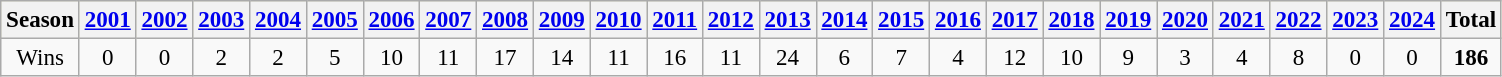<table class=wikitable style=font-size:96%>
<tr style="background:#ffc;">
<th scope="col">Season</th>
<th scope="col"><a href='#'>2001</a></th>
<th scope="col"><a href='#'>2002</a></th>
<th scope="col"><a href='#'>2003</a></th>
<th scope="col"><a href='#'>2004</a></th>
<th scope="col"><a href='#'>2005</a></th>
<th scope="col"><a href='#'>2006</a></th>
<th scope="col"><a href='#'>2007</a></th>
<th scope="col"><a href='#'>2008</a></th>
<th scope="col"><a href='#'>2009</a></th>
<th scope="col"><a href='#'>2010</a></th>
<th scope="col"><a href='#'>2011</a></th>
<th scope="col"><a href='#'>2012</a></th>
<th scope="col"><a href='#'>2013</a></th>
<th scope="col"><a href='#'>2014</a></th>
<th scope="col"><a href='#'>2015</a></th>
<th scope="col"><a href='#'>2016</a></th>
<th scope="col"><a href='#'>2017</a></th>
<th scope="col"><a href='#'>2018</a></th>
<th scope="col"><a href='#'>2019</a></th>
<th scope="col"><a href='#'>2020</a></th>
<th scope="col"><a href='#'>2021</a></th>
<th scope="col"><a href='#'>2022</a></th>
<th scope="col"><a href='#'>2023</a></th>
<th scope="col"><a href='#'>2024</a></th>
<th scope="col">Total</th>
</tr>
<tr align=center>
<td>Wins</td>
<td>0</td>
<td>0</td>
<td>2</td>
<td>2</td>
<td>5</td>
<td>10</td>
<td>11</td>
<td>17</td>
<td>14</td>
<td>11</td>
<td>16</td>
<td>11</td>
<td>24</td>
<td>6</td>
<td>7</td>
<td>4</td>
<td>12</td>
<td>10</td>
<td>9</td>
<td>3</td>
<td>4</td>
<td>8</td>
<td>0</td>
<td>0</td>
<td><strong>186</strong></td>
</tr>
</table>
